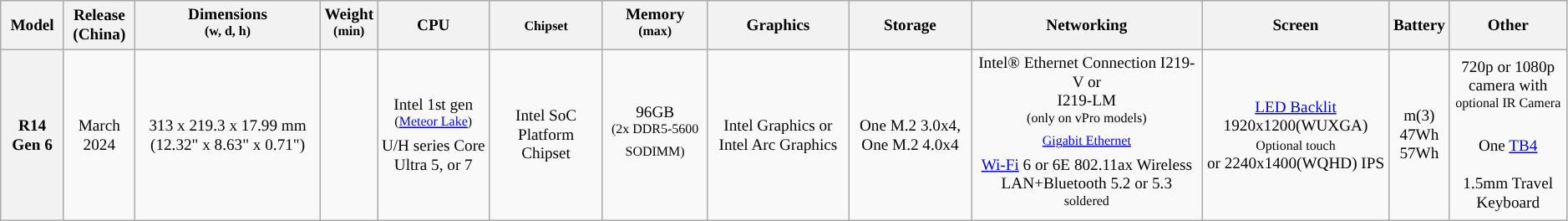<table class="wikitable" style="font-size:80%; text-align:center">
<tr>
<th>Model</th>
<th>Release<br>(China)</th>
<th>Dimensions <br><sup>(w, d, h)</sup></th>
<th>Weight <br><sup>(min)</sup></th>
<th>CPU</th>
<th><small>Chipset</small></th>
<th>Memory <br><sup>(max)</sup></th>
<th>Graphics</th>
<th>Storage</th>
<th>Networking</th>
<th>Screen</th>
<th>Battery</th>
<th>Other</th>
</tr>
<tr>
<th>R14 Gen 6 </th>
<td>March 2024</td>
<td>313 x 219.3 x 17.99 mm (12.32" x 8.63" x 0.71")</td>
<td></td>
<td style="background:">Intel 1st gen <br><sup>(<a href='#'>Meteor Lake</a>)</sup> <br>U/H series Core Ultra 5, or 7</td>
<td>Intel SoC Platform Chipset</td>
<td style="background:">96GB <br><sup>(2x DDR5-5600 SODIMM)</sup></td>
<td style="background:">Intel Graphics or Intel Arc Graphics </td>
<td style="background:">One M.2 3.0x4, One M.2 4.0x4</td>
<td>Intel® Ethernet Connection I219-V or <br>I219-LM <br><sup>(only on vPro models)</sup> <br><sup><a href='#'>Gigabit Ethernet</a></sup> <br><a href='#'>Wi-Fi</a> 6 or 6E 802.11ax Wireless LAN+Bluetooth 5.2 or 5.3<br><sup>soldered</sup></td>
<td style="background:"><a href='#'>LED Backlit</a> 1920x1200(WUXGA) <br><small>Optional touch</small> <br>or 2240x1400(WQHD) IPS</td>
<td style="background:">m(3) <br>47Wh<br>57Wh</td>
<td>720p or 1080p camera with <br><sup>optional IR Camera</sup> <br><br>One <a href='#'>TB4</a> <br><br>1.5mm Travel Keyboard</td>
</tr>
</table>
